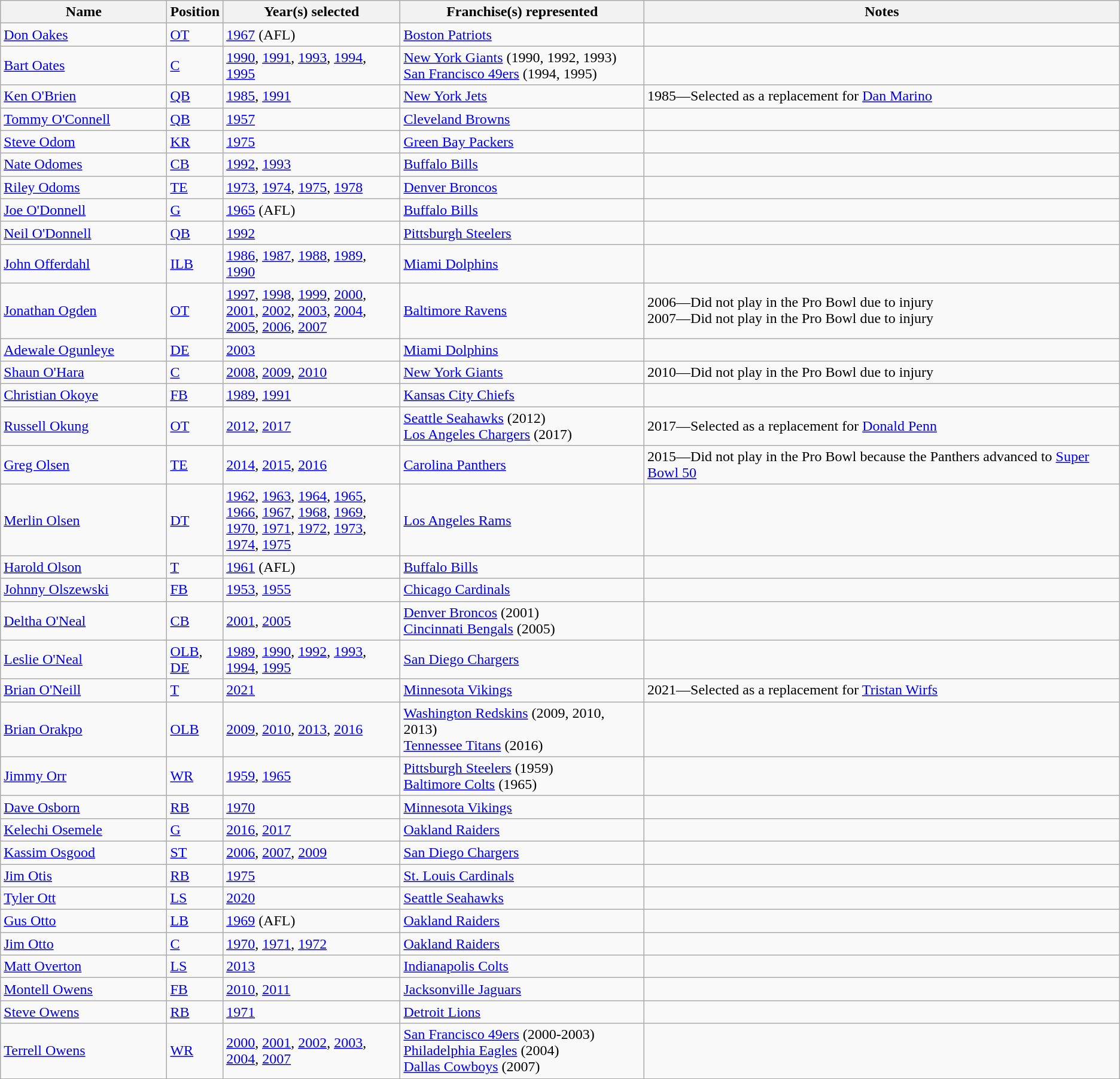<table class="wikitable">
<tr>
<th bgcolor="#DDDDFF" width="15%">Name</th>
<th bgcolor="#DDDDFF" width="4%">Position</th>
<th bgcolor="#DDDDFF" width="16%">Year(s) selected</th>
<th bgcolor="#DDDDFF" width="22%">Franchise(s) represented</th>
<th bgcolor="#DDDDFF" width="43%">Notes</th>
</tr>
<tr>
<td><a href='#'>Don Oakes</a></td>
<td><a href='#'>OT</a></td>
<td><a href='#'>1967</a> (AFL)</td>
<td><a href='#'>Boston Patriots</a></td>
<td></td>
</tr>
<tr>
<td><a href='#'>Bart Oates</a></td>
<td><a href='#'>C</a></td>
<td><a href='#'>1990</a>, <a href='#'>1991</a>, <a href='#'>1993</a>, <a href='#'>1994</a>, <a href='#'>1995</a></td>
<td><a href='#'>New York Giants</a> (1990, 1992, 1993) <br><a href='#'>San Francisco 49ers</a> (1994, 1995)</td>
<td></td>
</tr>
<tr>
<td><a href='#'>Ken O'Brien</a></td>
<td><a href='#'>QB</a></td>
<td><a href='#'>1985</a>, <a href='#'>1991</a></td>
<td><a href='#'>New York Jets</a></td>
<td>1985—Selected as a replacement for <a href='#'>Dan Marino</a></td>
</tr>
<tr>
<td><a href='#'>Tommy O'Connell</a></td>
<td><a href='#'>QB</a></td>
<td><a href='#'>1957</a></td>
<td><a href='#'>Cleveland Browns</a></td>
<td></td>
</tr>
<tr>
<td><a href='#'>Steve Odom</a></td>
<td><a href='#'>KR</a></td>
<td><a href='#'>1975</a></td>
<td><a href='#'>Green Bay Packers</a></td>
<td></td>
</tr>
<tr>
<td><a href='#'>Nate Odomes</a></td>
<td><a href='#'>CB</a></td>
<td><a href='#'>1992</a>, <a href='#'>1993</a></td>
<td><a href='#'>Buffalo Bills</a></td>
<td></td>
</tr>
<tr>
<td><a href='#'>Riley Odoms</a></td>
<td><a href='#'>TE</a></td>
<td><a href='#'>1973</a>, <a href='#'>1974</a>, <a href='#'>1975</a>, <a href='#'>1978</a></td>
<td><a href='#'>Denver Broncos</a></td>
<td></td>
</tr>
<tr>
<td><a href='#'>Joe O'Donnell</a></td>
<td><a href='#'>G</a></td>
<td><a href='#'>1965</a> (AFL)</td>
<td><a href='#'>Buffalo Bills</a></td>
<td></td>
</tr>
<tr>
<td><a href='#'>Neil O'Donnell</a></td>
<td><a href='#'>QB</a></td>
<td><a href='#'>1992</a></td>
<td><a href='#'>Pittsburgh Steelers</a></td>
<td></td>
</tr>
<tr>
<td><a href='#'>John Offerdahl</a></td>
<td><a href='#'>ILB</a></td>
<td><a href='#'>1986</a>, <a href='#'>1987</a>, <a href='#'>1988</a>, <a href='#'>1989</a>, <a href='#'>1990</a></td>
<td><a href='#'>Miami Dolphins</a></td>
<td></td>
</tr>
<tr>
<td><a href='#'>Jonathan Ogden</a></td>
<td><a href='#'>OT</a></td>
<td><a href='#'>1997</a>, <a href='#'>1998</a>, <a href='#'>1999</a>, <a href='#'>2000</a>, <a href='#'>2001</a>, <a href='#'>2002</a>, <a href='#'>2003</a>, <a href='#'>2004</a>, <a href='#'>2005</a>, <a href='#'>2006</a>, <a href='#'>2007</a></td>
<td><a href='#'>Baltimore Ravens</a></td>
<td>2006—Did not play in the Pro Bowl due to injury <br>2007—Did not play in the Pro Bowl due to injury</td>
</tr>
<tr>
<td><a href='#'>Adewale Ogunleye</a></td>
<td><a href='#'>DE</a></td>
<td><a href='#'>2003</a></td>
<td><a href='#'>Miami Dolphins</a></td>
<td></td>
</tr>
<tr>
<td><a href='#'>Shaun O'Hara</a></td>
<td><a href='#'>C</a></td>
<td><a href='#'>2008</a>, <a href='#'>2009</a>, <a href='#'>2010</a></td>
<td><a href='#'>New York Giants</a></td>
<td>2010—Did not play in the Pro Bowl due to injury</td>
</tr>
<tr>
<td><a href='#'>Christian Okoye</a></td>
<td><a href='#'>FB</a></td>
<td><a href='#'>1989</a>, <a href='#'>1991</a></td>
<td><a href='#'>Kansas City Chiefs</a></td>
<td></td>
</tr>
<tr>
<td><a href='#'>Russell Okung</a></td>
<td><a href='#'>OT</a></td>
<td><a href='#'>2012</a>, <a href='#'>2017</a></td>
<td><a href='#'>Seattle Seahawks</a> (2012) <br><a href='#'>Los Angeles Chargers</a> (2017)</td>
<td>2017—Selected as a replacement for <a href='#'>Donald Penn</a></td>
</tr>
<tr>
<td><a href='#'>Greg Olsen</a></td>
<td><a href='#'>TE</a></td>
<td><a href='#'>2014</a>, <a href='#'>2015</a>, <a href='#'>2016</a></td>
<td><a href='#'>Carolina Panthers</a></td>
<td>2015—Did not play in the Pro Bowl because the Panthers advanced to <a href='#'>Super Bowl 50</a></td>
</tr>
<tr>
<td><a href='#'>Merlin Olsen</a></td>
<td><a href='#'>DT</a></td>
<td><a href='#'>1962</a>, <a href='#'>1963</a>, <a href='#'>1964</a>, <a href='#'>1965</a>, <a href='#'>1966</a>, <a href='#'>1967</a>, <a href='#'>1968</a>, <a href='#'>1969</a>, <a href='#'>1970</a>, <a href='#'>1971</a>, <a href='#'>1972</a>, <a href='#'>1973</a>, <a href='#'>1974</a>, <a href='#'>1975</a></td>
<td><a href='#'>Los Angeles Rams</a></td>
<td></td>
</tr>
<tr>
<td><a href='#'>Harold Olson</a></td>
<td><a href='#'>T</a></td>
<td><a href='#'>1961</a> (AFL)</td>
<td><a href='#'>Buffalo Bills</a></td>
<td></td>
</tr>
<tr>
<td><a href='#'>Johnny Olszewski</a></td>
<td><a href='#'>FB</a></td>
<td><a href='#'>1953</a>, <a href='#'>1955</a></td>
<td><a href='#'>Chicago Cardinals</a></td>
<td></td>
</tr>
<tr>
<td><a href='#'>Deltha O'Neal</a></td>
<td><a href='#'>CB</a></td>
<td><a href='#'>2001</a>, <a href='#'>2005</a></td>
<td><a href='#'>Denver Broncos</a> (2001)<br><a href='#'>Cincinnati Bengals</a> (2005)</td>
<td></td>
</tr>
<tr>
<td><a href='#'>Leslie O'Neal</a></td>
<td><a href='#'>OLB</a>, <a href='#'>DE</a></td>
<td><a href='#'>1989</a>, <a href='#'>1990</a>, <a href='#'>1992</a>, <a href='#'>1993</a>, <a href='#'>1994</a>, <a href='#'>1995</a></td>
<td><a href='#'>San Diego Chargers</a></td>
<td></td>
</tr>
<tr>
<td><a href='#'>Brian O'Neill</a></td>
<td><a href='#'>T</a></td>
<td><a href='#'>2021</a></td>
<td><a href='#'>Minnesota Vikings</a></td>
<td>2021—Selected as a replacement for <a href='#'>Tristan Wirfs</a></td>
</tr>
<tr>
<td><a href='#'>Brian Orakpo</a></td>
<td><a href='#'>OLB</a></td>
<td><a href='#'>2009</a>, <a href='#'>2010</a>, <a href='#'>2013</a>, <a href='#'>2016</a></td>
<td><a href='#'>Washington Redskins</a> (2009, 2010, 2013)<br><a href='#'>Tennessee Titans</a> (2016)</td>
<td></td>
</tr>
<tr>
<td><a href='#'>Jimmy Orr</a></td>
<td><a href='#'>WR</a></td>
<td><a href='#'>1959</a>, <a href='#'>1965</a></td>
<td><a href='#'>Pittsburgh Steelers</a> (1959)<br><a href='#'>Baltimore Colts</a> (1965)</td>
<td></td>
</tr>
<tr>
<td><a href='#'>Dave Osborn</a></td>
<td><a href='#'>RB</a></td>
<td><a href='#'>1970</a></td>
<td><a href='#'>Minnesota Vikings</a></td>
<td></td>
</tr>
<tr>
<td><a href='#'>Kelechi Osemele</a></td>
<td><a href='#'>G</a></td>
<td><a href='#'>2016</a>, <a href='#'>2017</a></td>
<td><a href='#'>Oakland Raiders</a></td>
<td></td>
</tr>
<tr>
<td><a href='#'>Kassim Osgood</a></td>
<td><a href='#'>ST</a></td>
<td><a href='#'>2006</a>, <a href='#'>2007</a>, <a href='#'>2009</a></td>
<td><a href='#'>San Diego Chargers</a></td>
<td></td>
</tr>
<tr>
<td><a href='#'>Jim Otis</a></td>
<td><a href='#'>RB</a></td>
<td><a href='#'>1975</a></td>
<td><a href='#'>St. Louis Cardinals</a></td>
<td></td>
</tr>
<tr>
<td><a href='#'>Tyler Ott</a></td>
<td><a href='#'>LS</a></td>
<td><a href='#'>2020</a></td>
<td><a href='#'>Seattle Seahawks</a></td>
<td></td>
</tr>
<tr>
<td><a href='#'>Gus Otto</a></td>
<td><a href='#'>LB</a></td>
<td><a href='#'>1969</a> (AFL)</td>
<td><a href='#'>Oakland Raiders</a></td>
<td></td>
</tr>
<tr>
<td><a href='#'>Jim Otto</a></td>
<td><a href='#'>C</a></td>
<td><a href='#'>1970</a>, <a href='#'>1971</a>, <a href='#'>1972</a></td>
<td><a href='#'>Oakland Raiders</a></td>
<td></td>
</tr>
<tr>
<td><a href='#'>Matt Overton</a></td>
<td><a href='#'>LS</a></td>
<td><a href='#'>2013</a></td>
<td><a href='#'>Indianapolis Colts</a></td>
<td></td>
</tr>
<tr>
<td><a href='#'>Montell Owens</a></td>
<td><a href='#'>FB</a></td>
<td><a href='#'>2010</a>, <a href='#'>2011</a></td>
<td><a href='#'>Jacksonville Jaguars</a></td>
<td></td>
</tr>
<tr>
<td><a href='#'>Steve Owens</a></td>
<td><a href='#'>RB</a></td>
<td><a href='#'>1971</a></td>
<td><a href='#'>Detroit Lions</a></td>
<td></td>
</tr>
<tr>
<td><a href='#'>Terrell Owens</a></td>
<td><a href='#'>WR</a></td>
<td><a href='#'>2000</a>, <a href='#'>2001</a>, <a href='#'>2002</a>, <a href='#'>2003</a>, <a href='#'>2004</a>, <a href='#'>2007</a></td>
<td><a href='#'>San Francisco 49ers</a> (2000-2003)<br><a href='#'>Philadelphia Eagles</a> (2004)<br><a href='#'>Dallas Cowboys</a> (2007)</td>
<td></td>
</tr>
</table>
